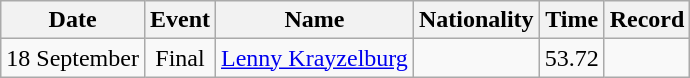<table class="wikitable" style="text-align:center">
<tr>
<th>Date</th>
<th>Event</th>
<th>Name</th>
<th>Nationality</th>
<th>Time</th>
<th>Record</th>
</tr>
<tr>
<td>18 September</td>
<td>Final</td>
<td><a href='#'>Lenny Krayzelburg</a></td>
<td align=left></td>
<td>53.72</td>
<td></td>
</tr>
</table>
